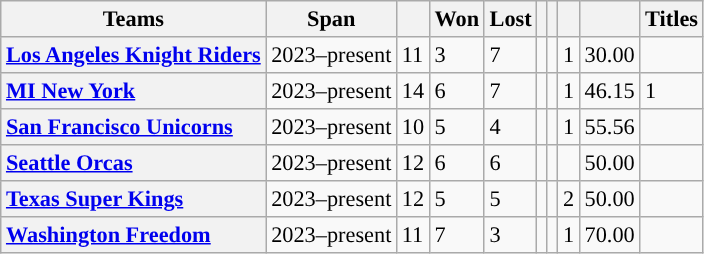<table class="wikitable sortable" style="text-align:left;font-size:93%;">
<tr>
<th>Teams</th>
<th>Span</th>
<th></th>
<th>Won</th>
<th>Lost</th>
<th></th>
<th></th>
<th></th>
<th></th>
<th>Titles</th>
</tr>
<tr>
<th style="text-align:left"><a href='#'>Los Angeles Knight Riders</a></th>
<td>2023–present</td>
<td>11</td>
<td>3</td>
<td>7</td>
<td></td>
<td></td>
<td>1</td>
<td>30.00</td>
<td></td>
</tr>
<tr>
<th style="text-align:left"><a href='#'>MI New York</a></th>
<td>2023–present</td>
<td>14</td>
<td>6</td>
<td>7</td>
<td></td>
<td></td>
<td>1</td>
<td>46.15</td>
<td>1</td>
</tr>
<tr>
<th style="text-align:left"><a href='#'>San Francisco Unicorns</a></th>
<td>2023–present</td>
<td>10</td>
<td>5</td>
<td>4</td>
<td></td>
<td></td>
<td>1</td>
<td>55.56</td>
<td></td>
</tr>
<tr>
<th style="text-align:left"><a href='#'>Seattle Orcas</a></th>
<td>2023–present</td>
<td>12</td>
<td>6</td>
<td>6</td>
<td></td>
<td></td>
<td></td>
<td>50.00</td>
<td></td>
</tr>
<tr>
<th style="text-align:left"><a href='#'>Texas Super Kings</a></th>
<td>2023–present</td>
<td>12</td>
<td>5</td>
<td>5</td>
<td></td>
<td></td>
<td>2</td>
<td>50.00</td>
<td></td>
</tr>
<tr>
<th style="text-align:left"><a href='#'>Washington Freedom</a></th>
<td>2023–present</td>
<td>11</td>
<td>7</td>
<td>3</td>
<td></td>
<td></td>
<td>1</td>
<td>70.00</td>
<td></td>
</tr>
</table>
